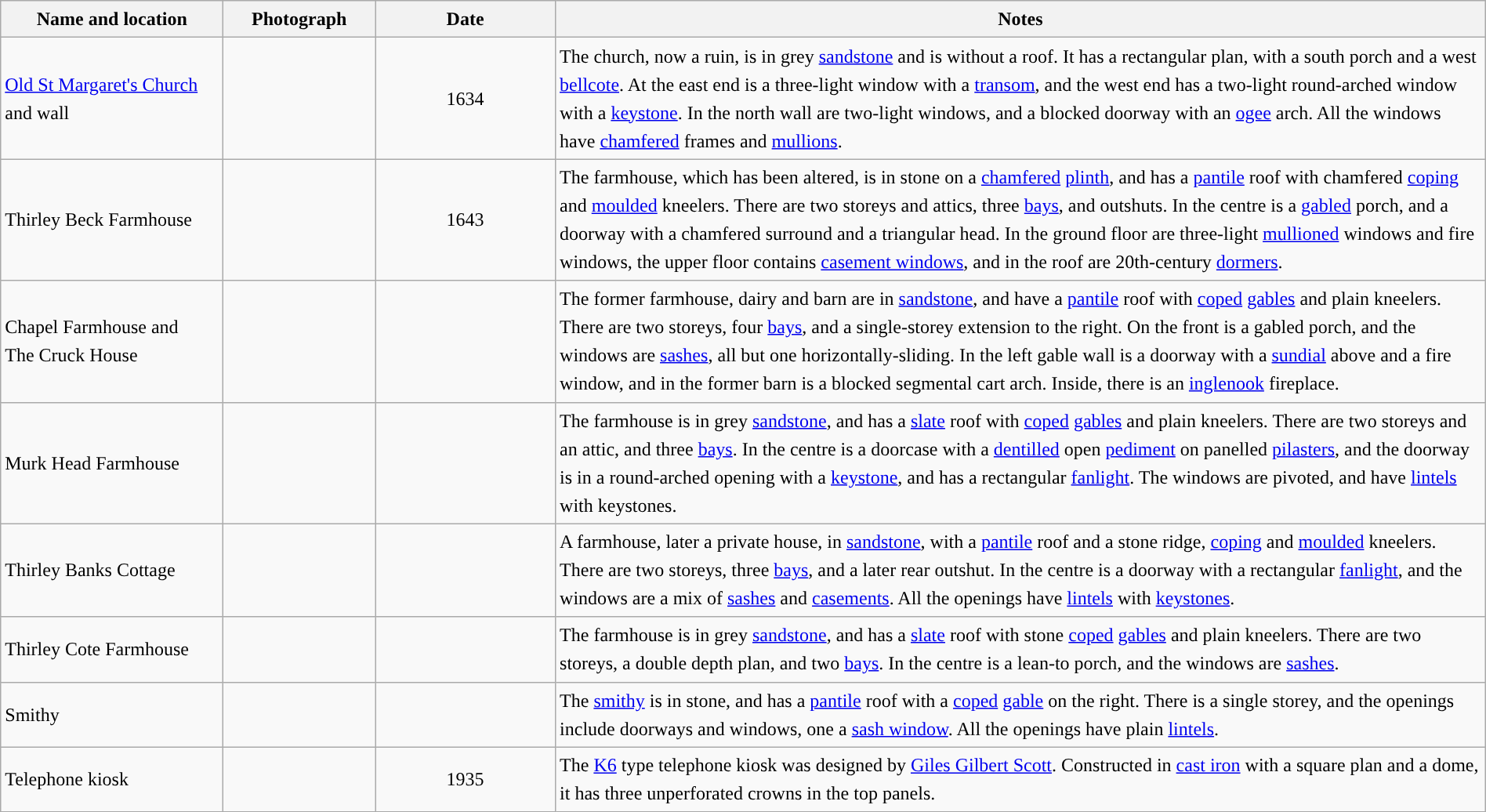<table class="wikitable sortable plainrowheaders" style="width:100%;border:0px;text-align:left;line-height:150%;">
<tr>
<th scope="col"  style="width:150px">Name and location</th>
<th scope="col"  style="width:100px" class="unsortable">Photograph</th>
<th scope="col"  style="width:120px">Date</th>
<th scope="col"  style="width:650px" class="unsortable">Notes</th>
</tr>
<tr>
<td><a href='#'>Old St Margaret's Church</a> and wall<br><small></small></td>
<td></td>
<td align="center">1634</td>
<td>The church, now a ruin, is in grey <a href='#'>sandstone</a> and is without a roof.  It has a rectangular plan, with a south porch and a west <a href='#'>bellcote</a>.  At the east end is a three-light window with a <a href='#'>transom</a>, and the west end has a two-light round-arched window with a <a href='#'>keystone</a>.  In the north wall are two-light windows, and a blocked doorway with an <a href='#'>ogee</a> arch.  All the windows have <a href='#'>chamfered</a> frames and <a href='#'>mullions</a>.</td>
</tr>
<tr>
<td>Thirley Beck Farmhouse<br><small></small></td>
<td></td>
<td align="center">1643</td>
<td>The farmhouse, which has been altered, is in stone on a <a href='#'>chamfered</a> <a href='#'>plinth</a>, and has a <a href='#'>pantile</a> roof with chamfered <a href='#'>coping</a> and <a href='#'>moulded</a> kneelers. There are two storeys and attics, three <a href='#'>bays</a>, and outshuts. In the centre is a <a href='#'>gabled</a> porch, and a doorway with a chamfered surround and a triangular head. In the ground floor are three-light <a href='#'>mullioned</a> windows and fire windows, the upper floor contains <a href='#'>casement windows</a>, and in the roof are 20th-century <a href='#'>dormers</a>.</td>
</tr>
<tr>
<td>Chapel Farmhouse and<br>The Cruck House<br><small></small></td>
<td></td>
<td align="center"></td>
<td>The former farmhouse, dairy and barn are in <a href='#'>sandstone</a>, and have a <a href='#'>pantile</a> roof with <a href='#'>coped</a> <a href='#'>gables</a> and plain kneelers. There are two storeys, four <a href='#'>bays</a>, and a single-storey extension to the right. On the front is a gabled porch, and the windows are <a href='#'>sashes</a>, all but one horizontally-sliding. In the left gable wall is a doorway with a <a href='#'>sundial</a> above and a fire window, and in the former barn is a blocked segmental cart arch. Inside, there is an <a href='#'>inglenook</a> fireplace.</td>
</tr>
<tr>
<td>Murk Head Farmhouse<br><small></small></td>
<td></td>
<td align="center"></td>
<td>The farmhouse is in grey <a href='#'>sandstone</a>, and has a <a href='#'>slate</a> roof with <a href='#'>coped</a> <a href='#'>gables</a> and plain kneelers. There are two storeys and an attic, and three <a href='#'>bays</a>. In the centre is a doorcase with a <a href='#'>dentilled</a> open <a href='#'>pediment</a> on panelled <a href='#'>pilasters</a>, and the doorway is in a round-arched opening with a <a href='#'>keystone</a>, and has a rectangular <a href='#'>fanlight</a>. The windows are pivoted, and have <a href='#'>lintels</a> with keystones.</td>
</tr>
<tr>
<td>Thirley Banks Cottage<br><small></small></td>
<td></td>
<td align="center"></td>
<td>A farmhouse, later a private house, in <a href='#'>sandstone</a>, with a <a href='#'>pantile</a> roof and a stone ridge, <a href='#'>coping</a> and <a href='#'>moulded</a> kneelers. There are two storeys, three <a href='#'>bays</a>, and a later rear outshut. In the centre is a doorway with a rectangular <a href='#'>fanlight</a>, and the windows are a mix of <a href='#'>sashes</a> and <a href='#'>casements</a>. All the openings have <a href='#'>lintels</a> with <a href='#'>keystones</a>.</td>
</tr>
<tr>
<td>Thirley Cote Farmhouse<br><small></small></td>
<td></td>
<td align="center"></td>
<td>The farmhouse is in grey <a href='#'>sandstone</a>, and has a <a href='#'>slate</a> roof with stone <a href='#'>coped</a> <a href='#'>gables</a> and plain kneelers. There are two storeys, a double depth plan, and two <a href='#'>bays</a>.  In the centre is a lean-to porch, and the windows are <a href='#'>sashes</a>.</td>
</tr>
<tr>
<td>Smithy<br><small></small></td>
<td></td>
<td align="center"></td>
<td>The <a href='#'>smithy</a> is in stone, and has a <a href='#'>pantile</a> roof with a <a href='#'>coped</a> <a href='#'>gable</a> on the right. There is a single storey, and the openings include doorways and windows, one a <a href='#'>sash window</a>.  All the openings have plain <a href='#'>lintels</a>.</td>
</tr>
<tr>
<td>Telephone kiosk<br><small></small></td>
<td></td>
<td align="center">1935</td>
<td>The <a href='#'>K6</a> type telephone kiosk was designed by <a href='#'>Giles Gilbert Scott</a>.  Constructed in <a href='#'>cast iron</a> with a square plan and a dome, it has three unperforated crowns in the top panels.</td>
</tr>
<tr>
</tr>
</table>
